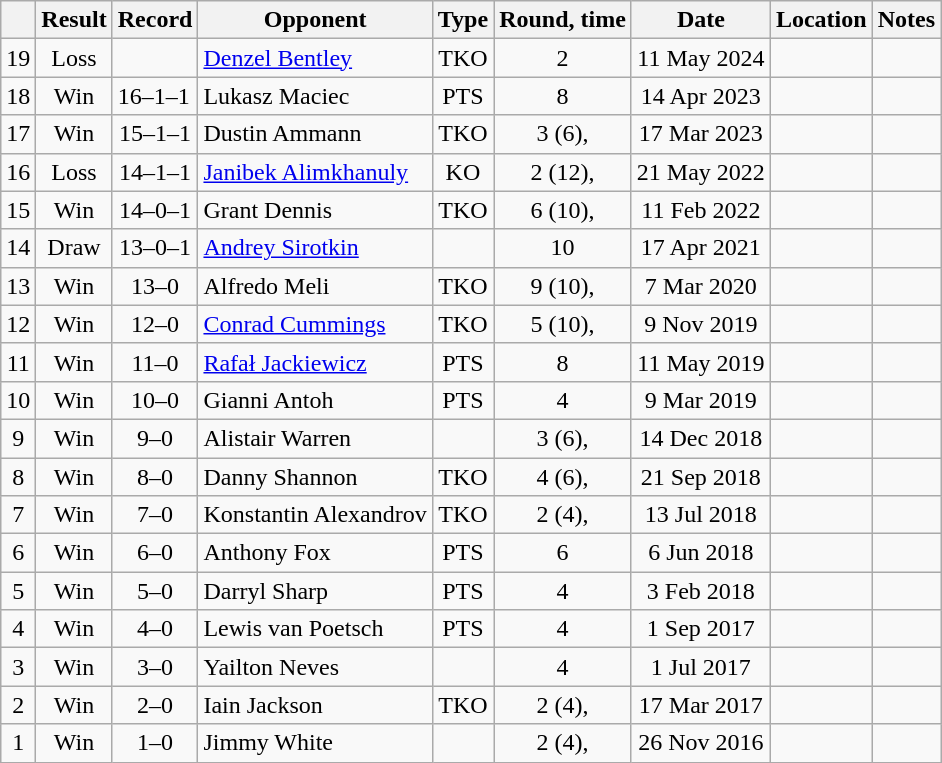<table class="wikitable" style="text-align:center">
<tr>
<th></th>
<th>Result</th>
<th>Record</th>
<th>Opponent</th>
<th>Type</th>
<th>Round, time</th>
<th>Date</th>
<th>Location</th>
<th>Notes</th>
</tr>
<tr>
<td>19</td>
<td>Loss</td>
<td align=left></td>
<td align=left><a href='#'>Denzel Bentley</a></td>
<td>TKO</td>
<td>2</td>
<td>11 May 2024</td>
<td align=left></td>
<td align=left></td>
</tr>
<tr>
<td>18</td>
<td>Win</td>
<td align=left>16–1–1</td>
<td align=left>Lukasz Maciec</td>
<td>PTS</td>
<td>8</td>
<td>14 Apr 2023</td>
<td align=left></td>
<td align=left></td>
</tr>
<tr>
<td>17</td>
<td>Win</td>
<td>15–1–1</td>
<td align=left>Dustin Ammann</td>
<td>TKO</td>
<td>3 (6), </td>
<td>17 Mar 2023</td>
<td align=left></td>
<td></td>
</tr>
<tr>
<td>16</td>
<td>Loss</td>
<td>14–1–1</td>
<td style="text-align:left;"><a href='#'>Janibek Alimkhanuly</a></td>
<td>KO</td>
<td>2 (12), </td>
<td>21 May 2022</td>
<td align="left"></td>
<td style="text-align:left;"></td>
</tr>
<tr>
<td>15</td>
<td>Win</td>
<td>14–0–1</td>
<td align=left>Grant Dennis</td>
<td>TKO</td>
<td>6 (10), </td>
<td>11 Feb 2022</td>
<td align=left></td>
<td align=left></td>
</tr>
<tr>
<td>14</td>
<td>Draw</td>
<td>13–0–1</td>
<td align=left><a href='#'>Andrey Sirotkin</a></td>
<td></td>
<td>10</td>
<td>17 Apr 2021</td>
<td style="text-align:left;"></td>
<td align=left></td>
</tr>
<tr>
<td>13</td>
<td>Win</td>
<td>13–0</td>
<td align=left>Alfredo Meli</td>
<td>TKO</td>
<td>9 (10), </td>
<td>7 Mar 2020</td>
<td align=left></td>
<td align=left></td>
</tr>
<tr>
<td>12</td>
<td>Win</td>
<td>12–0</td>
<td align=left><a href='#'>Conrad Cummings</a></td>
<td>TKO</td>
<td>5 (10), </td>
<td>9 Nov 2019</td>
<td align=left></td>
<td align=left></td>
</tr>
<tr>
<td>11</td>
<td>Win</td>
<td>11–0</td>
<td align=left><a href='#'>Rafał Jackiewicz</a></td>
<td>PTS</td>
<td>8</td>
<td>11 May 2019</td>
<td align=left></td>
<td></td>
</tr>
<tr>
<td>10</td>
<td>Win</td>
<td>10–0</td>
<td align=left>Gianni Antoh</td>
<td>PTS</td>
<td>4</td>
<td>9 Mar 2019</td>
<td align=left></td>
<td></td>
</tr>
<tr>
<td>9</td>
<td>Win</td>
<td>9–0</td>
<td align=left>Alistair Warren</td>
<td></td>
<td>3 (6), </td>
<td>14 Dec 2018</td>
<td align=left></td>
<td></td>
</tr>
<tr>
<td>8</td>
<td>Win</td>
<td>8–0</td>
<td align=left>Danny Shannon</td>
<td>TKO</td>
<td>4 (6), </td>
<td>21 Sep 2018</td>
<td align=left></td>
<td></td>
</tr>
<tr>
<td>7</td>
<td>Win</td>
<td>7–0</td>
<td align=left>Konstantin Alexandrov</td>
<td>TKO</td>
<td>2 (4), </td>
<td>13 Jul 2018</td>
<td align=left></td>
<td></td>
</tr>
<tr>
<td>6</td>
<td>Win</td>
<td>6–0</td>
<td align=left>Anthony Fox</td>
<td>PTS</td>
<td>6</td>
<td>6 Jun 2018</td>
<td align=left></td>
<td></td>
</tr>
<tr>
<td>5</td>
<td>Win</td>
<td>5–0</td>
<td align=left>Darryl Sharp</td>
<td>PTS</td>
<td>4</td>
<td>3 Feb 2018</td>
<td align=left></td>
<td></td>
</tr>
<tr>
<td>4</td>
<td>Win</td>
<td>4–0</td>
<td align=left>Lewis van Poetsch</td>
<td>PTS</td>
<td>4</td>
<td>1 Sep 2017</td>
<td align=left></td>
<td></td>
</tr>
<tr>
<td>3</td>
<td>Win</td>
<td>3–0</td>
<td align=left>Yailton Neves</td>
<td></td>
<td>4</td>
<td>1 Jul 2017</td>
<td align=left></td>
<td></td>
</tr>
<tr>
<td>2</td>
<td>Win</td>
<td>2–0</td>
<td align=left>Iain Jackson</td>
<td>TKO</td>
<td>2 (4), </td>
<td>17 Mar 2017</td>
<td align=left></td>
<td></td>
</tr>
<tr>
<td>1</td>
<td>Win</td>
<td>1–0</td>
<td align=left>Jimmy White</td>
<td></td>
<td>2 (4), </td>
<td>26 Nov 2016</td>
<td align=left></td>
<td></td>
</tr>
</table>
